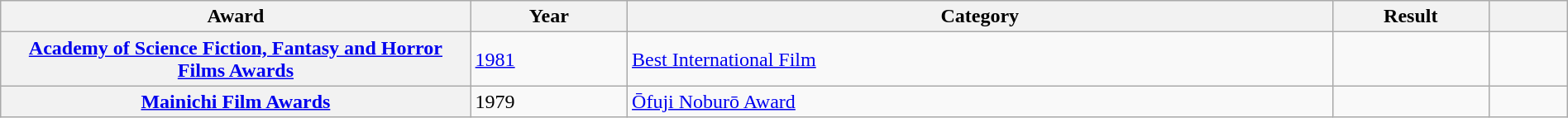<table class="wikitable plainrowheaders sortable" style="width:100%">
<tr>
<th scope="col" style="width:30%">Award</th>
<th scope="col" style="width:10%">Year</th>
<th scope="col" style="width:45%">Category</th>
<th scope="col" style="width:10%">Result</th>
<th scope="col" style="width:5%" class="unsortable"></th>
</tr>
<tr>
<th scope="row"><a href='#'>Academy of Science Fiction, Fantasy and Horror Films Awards</a></th>
<td><a href='#'>1981</a></td>
<td><a href='#'>Best International Film</a></td>
<td></td>
<td style="text-align:center;"></td>
</tr>
<tr>
<th scope="row"><a href='#'>Mainichi Film Awards</a></th>
<td>1979</td>
<td><a href='#'>Ōfuji Noburō Award</a></td>
<td></td>
<td style="text-align:center;"></td>
</tr>
</table>
